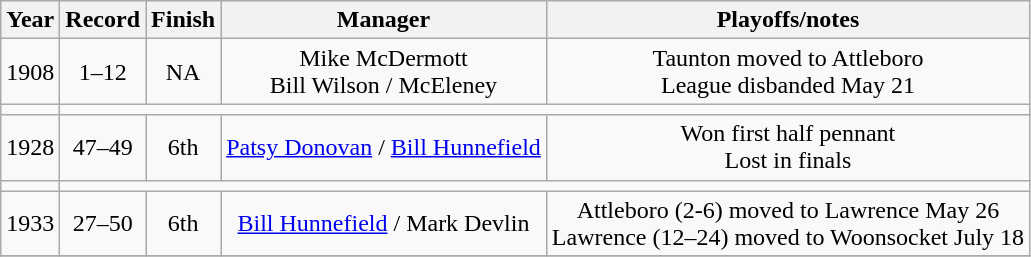<table class="wikitable">
<tr style="background: #F2F2F2;">
<th>Year</th>
<th>Record</th>
<th>Finish</th>
<th>Manager</th>
<th>Playoffs/notes</th>
</tr>
<tr align=center>
<td>1908</td>
<td>1–12</td>
<td>NA</td>
<td>Mike McDermott <br> Bill Wilson / McEleney</td>
<td>Taunton moved to Attleboro<br>League disbanded May 21</td>
</tr>
<tr align=center>
<td></td>
</tr>
<tr align=center>
<td>1928</td>
<td>47–49</td>
<td>6th</td>
<td><a href='#'>Patsy Donovan</a> / <a href='#'>Bill Hunnefield</a></td>
<td>Won first half pennant<br>Lost in finals</td>
</tr>
<tr align=center>
<td></td>
</tr>
<tr align=center>
<td>1933</td>
<td>27–50</td>
<td>6th</td>
<td><a href='#'>Bill Hunnefield</a> / Mark Devlin</td>
<td>Attleboro (2-6) moved to Lawrence May 26<br>Lawrence (12–24) moved to Woonsocket July 18</td>
</tr>
<tr align=center>
</tr>
</table>
